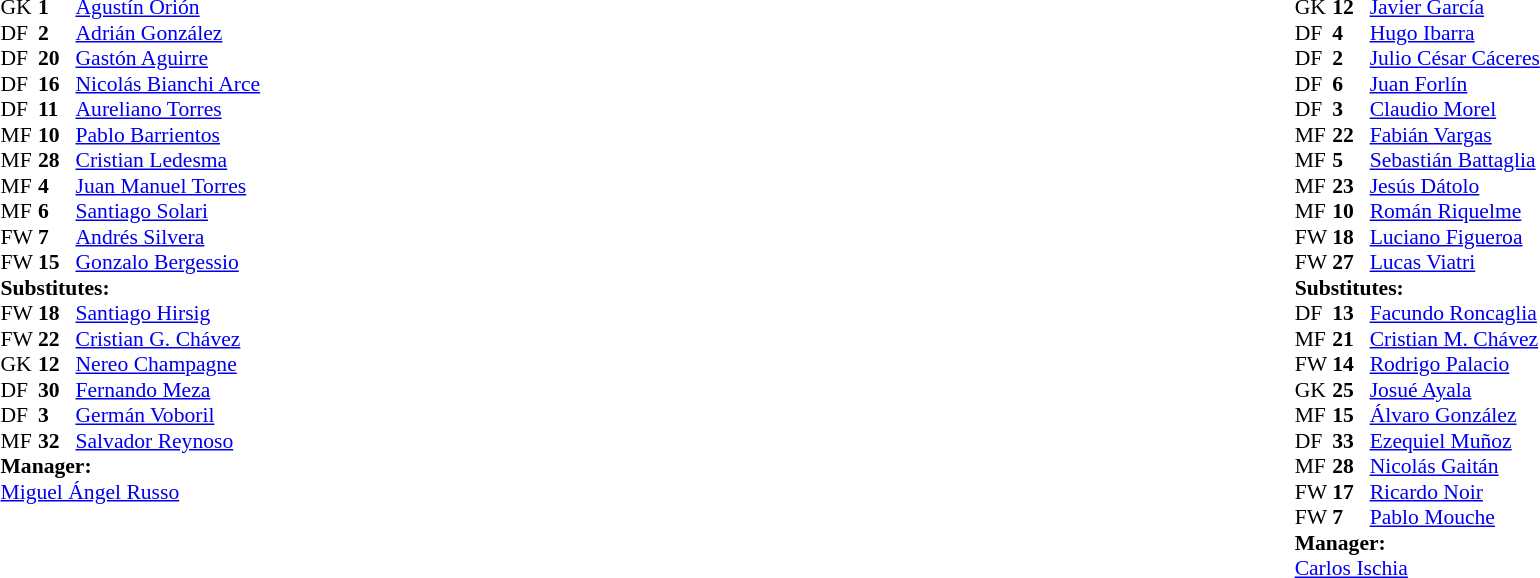<table width="100%">
<tr>
<td valign="top" width="50%"><br><table style="font-size: 90%" cellspacing="0" cellpadding="0">
<tr>
<td colspan="4"></td>
</tr>
<tr>
<th width=25></th>
<th width=25></th>
</tr>
<tr>
<td>GK</td>
<td><strong>1</strong></td>
<td> <a href='#'>Agustín Orión</a></td>
<td></td>
<td></td>
</tr>
<tr>
<td>DF</td>
<td><strong>2</strong></td>
<td> <a href='#'>Adrián González</a></td>
<td></td>
<td></td>
</tr>
<tr>
<td>DF</td>
<td><strong>20</strong></td>
<td> <a href='#'>Gastón Aguirre</a></td>
<td></td>
<td></td>
</tr>
<tr>
<td>DF</td>
<td><strong>16</strong></td>
<td> <a href='#'>Nicolás Bianchi Arce</a></td>
<td></td>
<td></td>
</tr>
<tr>
<td>DF</td>
<td><strong>11</strong></td>
<td> <a href='#'>Aureliano Torres</a></td>
</tr>
<tr>
<td>MF</td>
<td><strong>10</strong></td>
<td> <a href='#'>Pablo Barrientos</a></td>
<td></td>
<td></td>
</tr>
<tr>
<td>MF</td>
<td><strong>28</strong></td>
<td> <a href='#'>Cristian Ledesma</a></td>
</tr>
<tr>
<td>MF</td>
<td><strong>4</strong></td>
<td> <a href='#'>Juan Manuel Torres</a></td>
<td></td>
<td></td>
</tr>
<tr>
<td>MF</td>
<td><strong>6</strong></td>
<td> <a href='#'>Santiago Solari</a></td>
<td></td>
<td> </td>
</tr>
<tr>
<td>FW</td>
<td><strong>7</strong></td>
<td> <a href='#'>Andrés Silvera</a></td>
<td></td>
<td> </td>
</tr>
<tr>
<td>FW</td>
<td><strong>15</strong></td>
<td> <a href='#'>Gonzalo Bergessio</a></td>
<td></td>
<td></td>
</tr>
<tr>
<td colspan=3><strong>Substitutes:</strong></td>
</tr>
<tr>
<td>FW</td>
<td><strong>18</strong></td>
<td> <a href='#'>Santiago Hirsig</a></td>
<td></td>
<td>  </td>
</tr>
<tr>
<td>FW</td>
<td><strong>22</strong></td>
<td> <a href='#'>Cristian G. Chávez</a></td>
<td></td>
<td> </td>
</tr>
<tr>
<td>GK</td>
<td><strong>12</strong></td>
<td> <a href='#'>Nereo Champagne</a></td>
</tr>
<tr>
<td>DF</td>
<td><strong>30</strong></td>
<td> <a href='#'>Fernando Meza</a></td>
</tr>
<tr>
<td>DF</td>
<td><strong>3</strong></td>
<td> <a href='#'>Germán Voboril</a></td>
</tr>
<tr>
<td>MF</td>
<td><strong>32</strong></td>
<td> <a href='#'>Salvador Reynoso</a></td>
</tr>
<tr>
<td colspan=3><strong>Manager:</strong></td>
</tr>
<tr>
<td colspan=4> <a href='#'>Miguel Ángel Russo</a></td>
</tr>
</table>
</td>
<td><br><table style="font-size: 90%" cellspacing="0" cellpadding="0" align=center>
<tr>
<td colspan="4"></td>
</tr>
<tr>
<th width=25></th>
<th width=25></th>
</tr>
<tr>
<td>GK</td>
<td><strong>12</strong></td>
<td> <a href='#'>Javier García</a></td>
</tr>
<tr>
<td>DF</td>
<td><strong>4</strong></td>
<td> <a href='#'>Hugo Ibarra</a></td>
</tr>
<tr>
<td>DF</td>
<td><strong>2</strong></td>
<td> <a href='#'>Julio César Cáceres</a></td>
</tr>
<tr>
<td>DF</td>
<td><strong>6</strong></td>
<td> <a href='#'>Juan Forlín</a></td>
<td></td>
<td> </td>
</tr>
<tr>
<td>DF</td>
<td><strong>3</strong></td>
<td> <a href='#'>Claudio Morel</a></td>
<td></td>
<td></td>
</tr>
<tr>
<td>MF</td>
<td><strong>22</strong></td>
<td> <a href='#'>Fabián Vargas</a></td>
<td></td>
<td>  </td>
</tr>
<tr>
<td>MF</td>
<td><strong>5</strong></td>
<td> <a href='#'>Sebastián Battaglia</a></td>
</tr>
<tr>
<td>MF</td>
<td><strong>23</strong></td>
<td> <a href='#'>Jesús Dátolo</a></td>
<td></td>
<td></td>
</tr>
<tr>
<td>MF</td>
<td><strong>10</strong></td>
<td> <a href='#'>Román Riquelme</a></td>
<td></td>
<td></td>
</tr>
<tr>
<td>FW</td>
<td><strong>18</strong></td>
<td> <a href='#'>Luciano Figueroa</a></td>
<td></td>
<td> </td>
</tr>
<tr>
<td>FW</td>
<td><strong>27</strong></td>
<td> <a href='#'>Lucas Viatri</a></td>
</tr>
<tr>
<td colspan=3><strong>Substitutes:</strong></td>
</tr>
<tr>
<td>DF</td>
<td><strong>13</strong></td>
<td> <a href='#'>Facundo Roncaglia</a></td>
<td></td>
<td>  </td>
</tr>
<tr>
<td>MF</td>
<td><strong>21</strong></td>
<td> <a href='#'>Cristian M. Chávez</a></td>
<td></td>
<td> </td>
</tr>
<tr>
<td>FW</td>
<td><strong>14</strong></td>
<td> <a href='#'>Rodrigo Palacio</a></td>
<td></td>
<td>  </td>
</tr>
<tr>
<td>GK</td>
<td><strong>25</strong></td>
<td> <a href='#'>Josué Ayala</a></td>
</tr>
<tr>
<td>MF</td>
<td><strong>15</strong></td>
<td> <a href='#'>Álvaro González</a></td>
</tr>
<tr>
<td>DF</td>
<td><strong>33</strong></td>
<td> <a href='#'>Ezequiel Muñoz</a></td>
</tr>
<tr>
<td>MF</td>
<td><strong>28</strong></td>
<td> <a href='#'>Nicolás Gaitán</a></td>
</tr>
<tr>
<td>FW</td>
<td><strong>17</strong></td>
<td> <a href='#'>Ricardo Noir</a></td>
</tr>
<tr>
<td>FW</td>
<td><strong>7</strong></td>
<td> <a href='#'>Pablo Mouche</a></td>
</tr>
<tr>
<td colspan=3><strong>Manager:</strong></td>
</tr>
<tr>
<td colspan=4> <a href='#'>Carlos Ischia</a></td>
</tr>
</table>
</td>
</tr>
</table>
